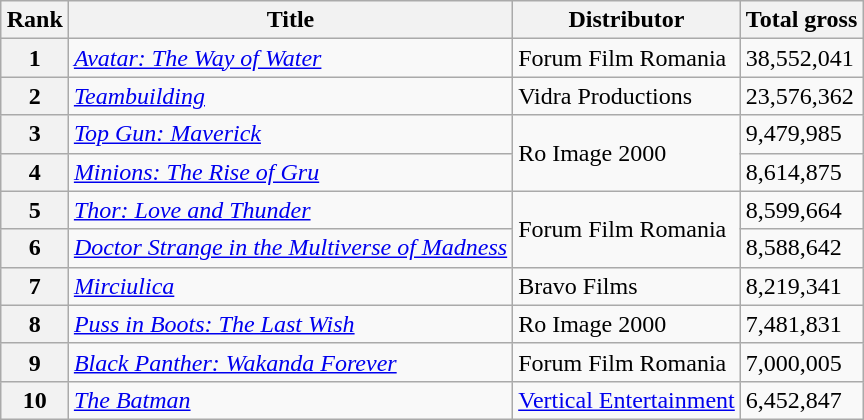<table class="wikitable sortable" style="margin:auto; margin:auto;">
<tr>
<th>Rank</th>
<th>Title</th>
<th>Distributor</th>
<th>Total gross</th>
</tr>
<tr>
<th style="text-align:center;">1</th>
<td><em><a href='#'>Avatar: The Way of Water</a></em></td>
<td>Forum Film Romania</td>
<td>38,552,041</td>
</tr>
<tr>
<th style="text-align:center;">2</th>
<td><em><a href='#'>Teambuilding</a></em></td>
<td>Vidra Productions</td>
<td>23,576,362</td>
</tr>
<tr>
<th style="text-align:center;">3</th>
<td><em><a href='#'>Top Gun: Maverick</a></em></td>
<td rowspan="2">Ro Image 2000</td>
<td>9,479,985</td>
</tr>
<tr>
<th style="text-align:center;">4</th>
<td><em><a href='#'>Minions: The Rise of Gru</a></em></td>
<td>8,614,875</td>
</tr>
<tr>
<th style="text-align:center;">5</th>
<td><em><a href='#'>Thor: Love and Thunder</a></em></td>
<td rowspan="2">Forum Film Romania</td>
<td>8,599,664</td>
</tr>
<tr>
<th style="text-align:center;">6</th>
<td><em><a href='#'>Doctor Strange in the Multiverse of Madness</a></em></td>
<td>8,588,642</td>
</tr>
<tr>
<th style="text-align:center;">7</th>
<td><em><a href='#'>Mirciulica</a></em></td>
<td>Bravo Films</td>
<td>8,219,341</td>
</tr>
<tr>
<th style="text-align:center;">8</th>
<td><em><a href='#'>Puss in Boots: The Last Wish</a></em></td>
<td>Ro Image 2000</td>
<td>7,481,831</td>
</tr>
<tr>
<th style="text-align:center;">9</th>
<td><em><a href='#'>Black Panther: Wakanda Forever</a></em></td>
<td>Forum Film Romania</td>
<td>7,000,005</td>
</tr>
<tr>
<th style="text-align:center;">10</th>
<td><em><a href='#'>The Batman</a></em></td>
<td><a href='#'>Vertical Entertainment</a></td>
<td>6,452,847</td>
</tr>
</table>
